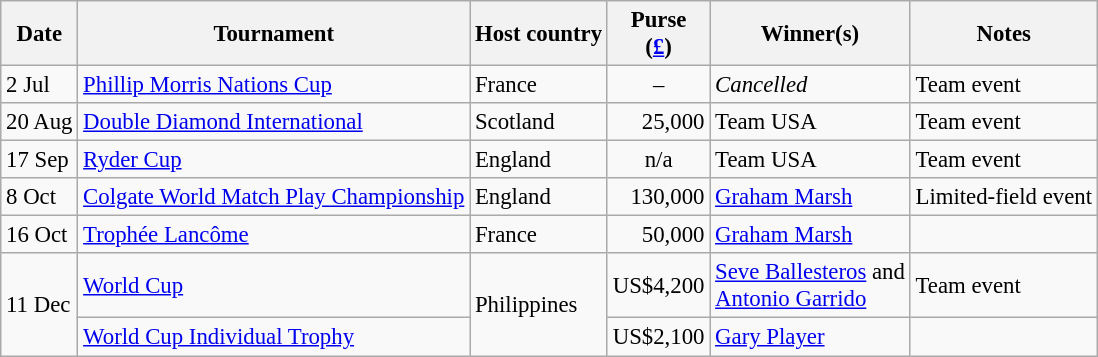<table class="wikitable" style="font-size:95%">
<tr>
<th>Date</th>
<th>Tournament</th>
<th>Host country</th>
<th>Purse<br>(<a href='#'>£</a>)</th>
<th>Winner(s)</th>
<th>Notes</th>
</tr>
<tr>
<td>2 Jul</td>
<td><a href='#'>Phillip Morris Nations Cup</a></td>
<td>France</td>
<td align=center>–</td>
<td><em>Cancelled</em></td>
<td>Team event</td>
</tr>
<tr>
<td>20 Aug</td>
<td><a href='#'>Double Diamond International</a></td>
<td>Scotland</td>
<td align=right>25,000</td>
<td> Team USA</td>
<td>Team event</td>
</tr>
<tr>
<td>17 Sep</td>
<td><a href='#'>Ryder Cup</a></td>
<td>England</td>
<td align=center>n/a</td>
<td> Team USA</td>
<td>Team event</td>
</tr>
<tr>
<td>8 Oct</td>
<td><a href='#'>Colgate World Match Play Championship</a></td>
<td>England</td>
<td align=right>130,000</td>
<td> <a href='#'>Graham Marsh</a></td>
<td>Limited-field event</td>
</tr>
<tr>
<td>16 Oct</td>
<td><a href='#'>Trophée Lancôme</a></td>
<td>France</td>
<td align=right>50,000</td>
<td> <a href='#'>Graham Marsh</a></td>
<td></td>
</tr>
<tr>
<td rowspan=2>11 Dec</td>
<td><a href='#'>World Cup</a></td>
<td rowspan=2>Philippines</td>
<td align=right>US$4,200</td>
<td> <a href='#'>Seve Ballesteros</a> and<br> <a href='#'>Antonio Garrido</a></td>
<td>Team event</td>
</tr>
<tr>
<td><a href='#'>World Cup Individual Trophy</a></td>
<td align=right>US$2,100</td>
<td> <a href='#'>Gary Player</a></td>
<td></td>
</tr>
</table>
